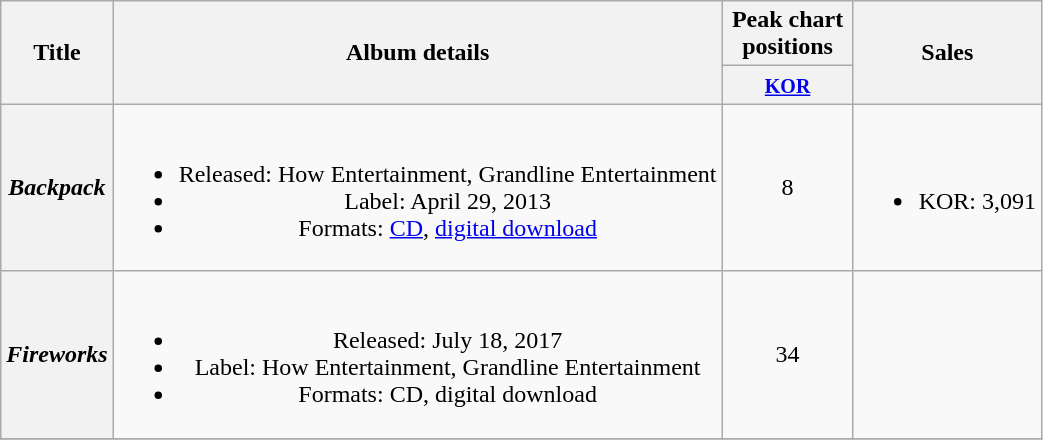<table class="wikitable plainrowheaders" style="text-align:center;">
<tr>
<th scope="col" rowspan="2">Title</th>
<th scope="col" rowspan="2">Album details</th>
<th scope="col" colspan="1" style="width:5em;">Peak chart positions</th>
<th scope="col" rowspan="2">Sales</th>
</tr>
<tr>
<th><small><a href='#'>KOR</a></small><br></th>
</tr>
<tr>
<th scope="row"><em>Backpack</em></th>
<td><br><ul><li>Released: How Entertainment, Grandline Entertainment</li><li>Label: April 29, 2013</li><li>Formats: <a href='#'>CD</a>, <a href='#'>digital download</a></li></ul></td>
<td>8</td>
<td><br><ul><li>KOR: 3,091</li></ul></td>
</tr>
<tr>
<th scope="row"><em>Fireworks</em></th>
<td><br><ul><li>Released: July 18, 2017</li><li>Label: How Entertainment, Grandline Entertainment</li><li>Formats: CD, digital download</li></ul></td>
<td>34</td>
<td></td>
</tr>
<tr>
</tr>
</table>
